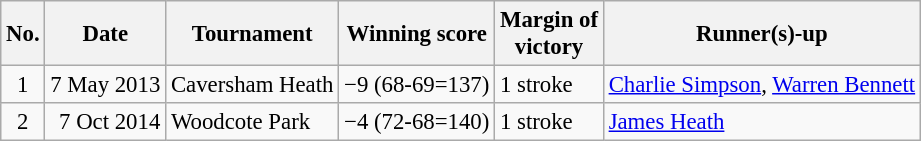<table class="wikitable" style="font-size:95%;">
<tr>
<th>No.</th>
<th>Date</th>
<th>Tournament</th>
<th>Winning score</th>
<th>Margin of<br>victory</th>
<th>Runner(s)-up</th>
</tr>
<tr>
<td align=center>1</td>
<td align=right>7 May 2013</td>
<td>Caversham Heath</td>
<td>−9 (68-69=137)</td>
<td>1 stroke</td>
<td> <a href='#'>Charlie Simpson</a>,  <a href='#'>Warren Bennett</a></td>
</tr>
<tr>
<td align=center>2</td>
<td align=right>7 Oct 2014</td>
<td>Woodcote Park</td>
<td>−4 (72-68=140)</td>
<td>1 stroke</td>
<td> <a href='#'>James Heath</a></td>
</tr>
</table>
